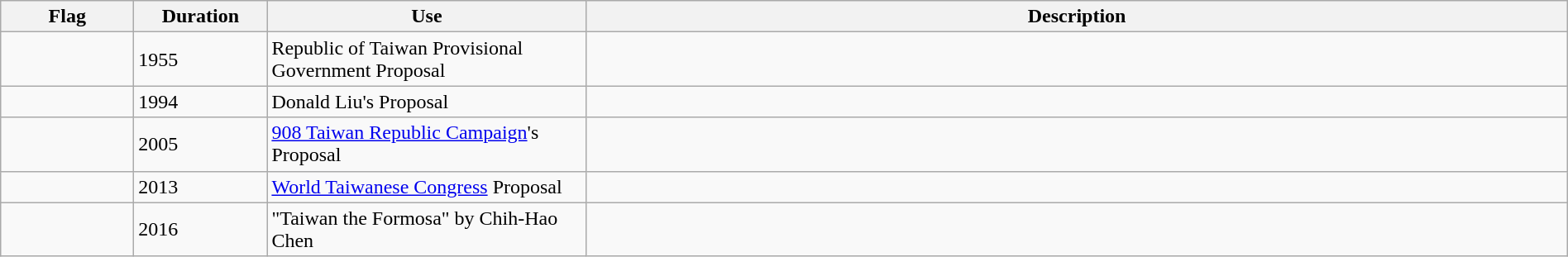<table class="wikitable" width="100%">
<tr>
<th style="width:100px;">Flag</th>
<th style="width:100px;">Duration</th>
<th style="width:250px;">Use</th>
<th style="min-width:250px">Description</th>
</tr>
<tr>
<td></td>
<td>1955</td>
<td>Republic of Taiwan Provisional Government Proposal</td>
<td></td>
</tr>
<tr>
<td></td>
<td>1994</td>
<td>Donald Liu's Proposal</td>
<td></td>
</tr>
<tr>
<td></td>
<td>2005</td>
<td><a href='#'>908 Taiwan Republic Campaign</a>'s Proposal</td>
<td></td>
</tr>
<tr>
<td></td>
<td>2013</td>
<td><a href='#'>World Taiwanese Congress</a> Proposal</td>
<td></td>
</tr>
<tr>
<td></td>
<td>2016</td>
<td>"Taiwan the Formosa" by Chih-Hao Chen</td>
<td></td>
</tr>
</table>
